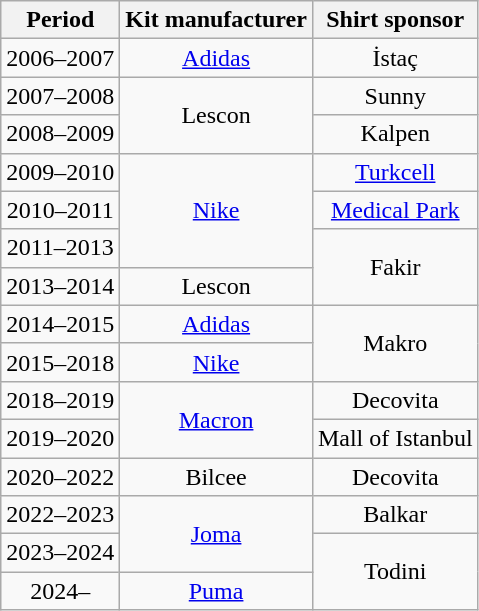<table class="wikitable" style="text-align: center">
<tr>
<th>Period</th>
<th>Kit manufacturer</th>
<th>Shirt sponsor</th>
</tr>
<tr>
<td>2006–2007</td>
<td rowspan=1><a href='#'>Adidas</a></td>
<td rowspan=1>İstaç</td>
</tr>
<tr>
<td>2007–2008</td>
<td rowspan=2>Lescon</td>
<td rowspan=1>Sunny</td>
</tr>
<tr>
<td>2008–2009</td>
<td>Kalpen</td>
</tr>
<tr>
<td>2009–2010</td>
<td rowspan=3><a href='#'>Nike</a></td>
<td rowspan=1><a href='#'>Turkcell</a></td>
</tr>
<tr>
<td>2010–2011</td>
<td><a href='#'>Medical Park</a></td>
</tr>
<tr>
<td>2011–2013</td>
<td rowspan=2>Fakir</td>
</tr>
<tr>
<td>2013–2014</td>
<td rowspan=1>Lescon</td>
</tr>
<tr>
<td>2014–2015</td>
<td rowspan=1><a href='#'>Adidas</a></td>
<td rowspan=2>Makro</td>
</tr>
<tr>
<td>2015–2018</td>
<td rowspan=1><a href='#'>Nike</a></td>
</tr>
<tr>
<td>2018–2019</td>
<td rowspan=2><a href='#'>Macron</a></td>
<td rowspan=1>Decovita</td>
</tr>
<tr>
<td>2019–2020</td>
<td>Mall of Istanbul</td>
</tr>
<tr>
<td>2020–2022</td>
<td rowspan=1>Bilcee</td>
<td rowspan=1>Decovita</td>
</tr>
<tr>
<td>2022–2023</td>
<td rowspan=2><a href='#'>Joma</a></td>
<td rowspan=1>Balkar</td>
</tr>
<tr>
<td>2023–2024</td>
<td rowspan=2>Todini</td>
</tr>
<tr>
<td>2024–</td>
<td><a href='#'>Puma</a></td>
</tr>
</table>
